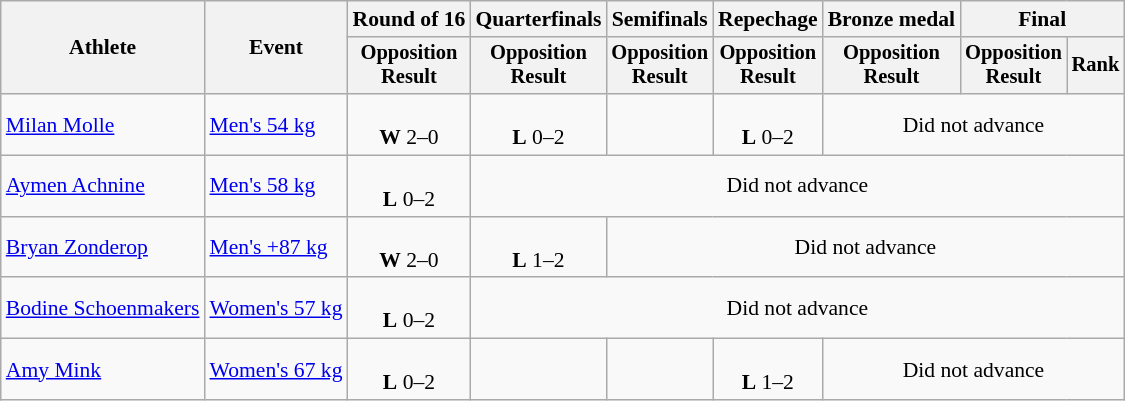<table class="wikitable" style="font-size:90%">
<tr>
<th rowspan="2">Athlete</th>
<th rowspan="2">Event</th>
<th>Round of 16</th>
<th>Quarterfinals</th>
<th>Semifinals</th>
<th>Repechage</th>
<th>Bronze medal</th>
<th colspan=2>Final</th>
</tr>
<tr style="font-size:95%">
<th>Opposition<br>Result</th>
<th>Opposition<br>Result</th>
<th>Opposition<br>Result</th>
<th>Opposition<br>Result</th>
<th>Opposition<br>Result</th>
<th>Opposition<br>Result</th>
<th>Rank</th>
</tr>
<tr align=center>
<td align=left><a href='#'>Milan Molle</a></td>
<td align=left><a href='#'>Men's 54 kg</a></td>
<td><br><strong>W</strong> 2–0</td>
<td><br><strong>L</strong> 0–2</td>
<td></td>
<td><br><strong>L</strong> 0–2</td>
<td colspan="3">Did not advance</td>
</tr>
<tr align=center>
<td align=left><a href='#'>Aymen Achnine</a></td>
<td align=left><a href='#'>Men's 58 kg</a></td>
<td><br><strong>L</strong> 0–2</td>
<td colspan="6">Did not advance</td>
</tr>
<tr align=center>
<td align=left><a href='#'>Bryan Zonderop</a></td>
<td align=left><a href='#'>Men's +87 kg</a></td>
<td><br><strong>W</strong> 2–0</td>
<td><br><strong>L</strong> 1–2</td>
<td colspan="5">Did not advance</td>
</tr>
<tr align=center>
<td align=left><a href='#'>Bodine Schoenmakers</a></td>
<td align=left><a href='#'>Women's 57 kg</a></td>
<td><br><strong>L</strong> 0–2</td>
<td colspan="6">Did not advance</td>
</tr>
<tr align=center>
<td align=left><a href='#'>Amy Mink</a></td>
<td align=left><a href='#'>Women's 67 kg</a></td>
<td><br><strong>L</strong> 0–2</td>
<td></td>
<td></td>
<td><br><strong>L</strong> 1–2</td>
<td colspan="3">Did not advance</td>
</tr>
</table>
